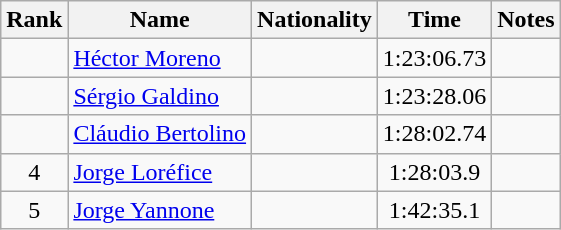<table class="wikitable sortable" style="text-align:center">
<tr>
<th>Rank</th>
<th>Name</th>
<th>Nationality</th>
<th>Time</th>
<th>Notes</th>
</tr>
<tr>
<td></td>
<td align=left><a href='#'>Héctor Moreno</a></td>
<td align=left></td>
<td>1:23:06.73</td>
<td></td>
</tr>
<tr>
<td></td>
<td align=left><a href='#'>Sérgio Galdino</a></td>
<td align=left></td>
<td>1:23:28.06</td>
<td></td>
</tr>
<tr>
<td></td>
<td align=left><a href='#'>Cláudio Bertolino</a></td>
<td align=left></td>
<td>1:28:02.74</td>
<td></td>
</tr>
<tr>
<td>4</td>
<td align=left><a href='#'>Jorge Loréfice</a></td>
<td align=left></td>
<td>1:28:03.9</td>
<td></td>
</tr>
<tr>
<td>5</td>
<td align=left><a href='#'>Jorge Yannone</a></td>
<td align=left></td>
<td>1:42:35.1</td>
<td></td>
</tr>
</table>
